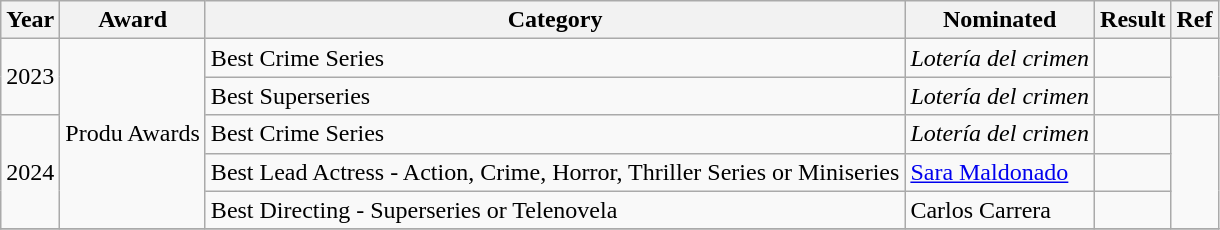<table class="wikitable plainrowheaders">
<tr>
<th scope="col">Year</th>
<th scope="col">Award</th>
<th scope="col">Category</th>
<th scope="col">Nominated</th>
<th scope="col">Result</th>
<th scope="col">Ref</th>
</tr>
<tr>
<td rowspan="2">2023</td>
<td rowspan="5">Produ Awards</td>
<td>Best Crime Series</td>
<td><em>Lotería del crimen</em></td>
<td></td>
<td align="center" rowspan="2"></td>
</tr>
<tr>
<td>Best Superseries</td>
<td><em>Lotería del crimen</em></td>
<td></td>
</tr>
<tr>
<td rowspan="3">2024</td>
<td>Best Crime Series</td>
<td><em>Lotería del crimen</em></td>
<td></td>
<td align="center" rowspan="3"></td>
</tr>
<tr>
<td>Best Lead Actress - Action, Crime, Horror, Thriller Series or Miniseries</td>
<td><a href='#'>Sara Maldonado</a></td>
<td></td>
</tr>
<tr>
<td>Best Directing - Superseries or Telenovela</td>
<td>Carlos Carrera</td>
<td></td>
</tr>
<tr>
</tr>
</table>
